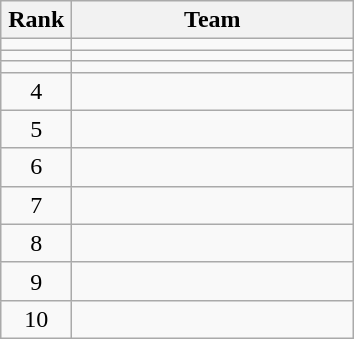<table class="wikitable" style="text-align:center;">
<tr>
<th width=40>Rank</th>
<th width=180>Team</th>
</tr>
<tr>
<td></td>
<td align=left></td>
</tr>
<tr>
<td></td>
<td align=left></td>
</tr>
<tr>
<td></td>
<td align=left></td>
</tr>
<tr>
<td>4</td>
<td align=left></td>
</tr>
<tr>
<td>5</td>
<td align=left></td>
</tr>
<tr>
<td>6</td>
<td align=left></td>
</tr>
<tr>
<td>7</td>
<td align=left></td>
</tr>
<tr>
<td>8</td>
<td align=left></td>
</tr>
<tr>
<td>9</td>
<td align=left></td>
</tr>
<tr>
<td>10</td>
<td align=left></td>
</tr>
</table>
